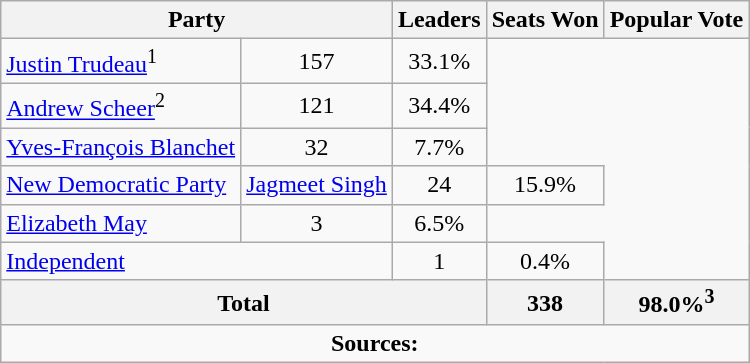<table class="wikitable">
<tr>
<th colspan="2">Party</th>
<th>Leaders</th>
<th>Seats Won</th>
<th>Popular Vote</th>
</tr>
<tr>
<td><a href='#'>Justin Trudeau</a><sup>1</sup></td>
<td align=center>157</td>
<td align=center>33.1%</td>
</tr>
<tr>
<td><a href='#'>Andrew Scheer</a><sup>2</sup></td>
<td align=center>121</td>
<td align=center>34.4%</td>
</tr>
<tr>
<td><a href='#'>Yves-François Blanchet</a></td>
<td align=center>32</td>
<td align=center>7.7%</td>
</tr>
<tr>
<td><a href='#'>New Democratic Party</a></td>
<td><a href='#'>Jagmeet Singh</a></td>
<td align=center>24</td>
<td align=center>15.9%</td>
</tr>
<tr>
<td><a href='#'>Elizabeth May</a></td>
<td align=center>3</td>
<td align=center>6.5%</td>
</tr>
<tr>
<td colspan = "2"><a href='#'>Independent</a></td>
<td align=center>1</td>
<td align=center>0.4%</td>
</tr>
<tr>
<th colspan=3>Total</th>
<th>338</th>
<th>98.0%<sup>3</sup></th>
</tr>
<tr>
<td align="center" colspan=5><strong>Sources:</strong> </td>
</tr>
</table>
